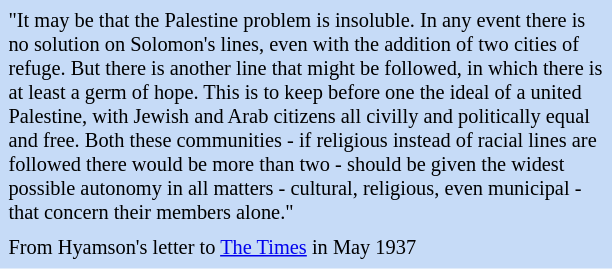<table class="toccolours" style="float: left; margin-left: 1em; margin-right: 2em; font-size: 85%; background:#c6dbf7; color:black; width:30em; max-width: 40%;" cellspacing="5">
<tr>
<td style="text-align: left;">"It may be that the Palestine problem is insoluble. In any event there is no solution on Solomon's lines, even with the addition of two cities of refuge. But there is another line that might be followed, in which there is at least a germ of hope. This is to keep before one the ideal of a united Palestine, with Jewish and Arab citizens all civilly and politically equal and free. Both these communities - if religious instead of racial lines are followed there would be more than two - should be given the widest possible autonomy in all matters - cultural, religious, even municipal - that concern their members alone."</td>
</tr>
<tr>
<td style="text-align: left;">From Hyamson's letter to <a href='#'>The Times</a> in May 1937</td>
</tr>
</table>
